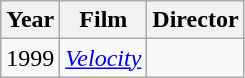<table class="wikitable">
<tr>
<th>Year</th>
<th>Film</th>
<th>Director</th>
</tr>
<tr>
<td>1999</td>
<td><em><a href='#'>Velocity</a></em></td>
<td></td>
</tr>
</table>
